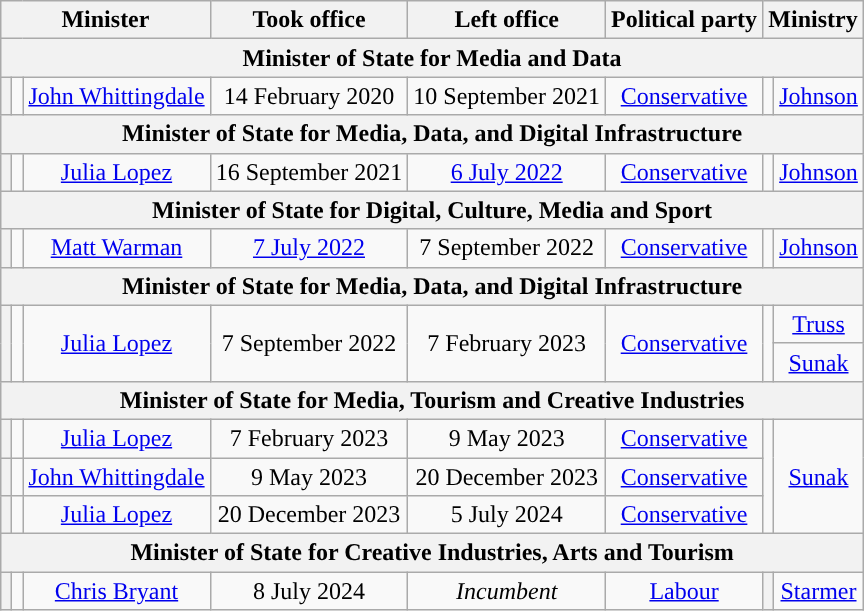<table class="wikitable" style="text-align:center">
<tr>
<th colspan=3>Minister</th>
<th>Took office</th>
<th>Left office</th>
<th>Political party</th>
<th colspan=2>Ministry</th>
</tr>
<tr>
<th colspan="8">Minister of State for Media and Data</th>
</tr>
<tr style="height:1em">
<th style="background-color:"></th>
<td></td>
<td><a href='#'>John Whittingdale</a><br></td>
<td>14 February 2020</td>
<td>10 September 2021</td>
<td rowspan=1><a href='#'>Conservative</a></td>
<td rowspan=1 style="background-color:"></td>
<td rowspan=1><a href='#'>Johnson</a><br></td>
</tr>
<tr>
<th colspan="8">Minister of State for Media, Data, and Digital Infrastructure</th>
</tr>
<tr style="height:1em">
<th style="background-color:"></th>
<td></td>
<td><a href='#'>Julia Lopez</a><br></td>
<td>16 September 2021</td>
<td><a href='#'>6 July 2022</a></td>
<td rowspan=1><a href='#'>Conservative</a></td>
<td rowspan=1 style="background-color:"></td>
<td rowspan=1><a href='#'>Johnson</a><br></td>
</tr>
<tr>
<th colspan="8">Minister of State for Digital, Culture, Media and Sport</th>
</tr>
<tr style="height:1em">
<th style="background-color:"></th>
<td></td>
<td><a href='#'>Matt Warman</a><br></td>
<td><a href='#'>7 July 2022</a></td>
<td>7 September 2022</td>
<td><a href='#'>Conservative</a></td>
<td style="background-color:"></td>
<td><a href='#'>Johnson</a><br></td>
</tr>
<tr>
<th colspan="8">Minister of State for Media, Data, and Digital Infrastructure</th>
</tr>
<tr style="height:1em">
<th rowspan=2 style="background-color:"></th>
<td rowspan=2></td>
<td rowspan=2><a href='#'>Julia Lopez</a><br></td>
<td rowspan=2>7 September 2022</td>
<td rowspan=2>7 February 2023</td>
<td rowspan=2><a href='#'>Conservative</a></td>
<td rowspan=2 style="background-color:"></td>
<td><a href='#'>Truss</a></td>
</tr>
<tr>
<td><a href='#'>Sunak</a></td>
</tr>
<tr>
<th colspan="8">Minister of State for Media, Tourism and Creative Industries</th>
</tr>
<tr style="height:1em">
<th style="background-color:"></th>
<td></td>
<td><a href='#'>Julia Lopez</a><br></td>
<td>7 February 2023</td>
<td>9 May 2023</td>
<td><a href='#'>Conservative</a></td>
<td rowspan=3 style="background-color:"></td>
<td rowspan=3><a href='#'>Sunak</a></td>
</tr>
<tr style="height:1em">
<th style="background-color:"></th>
<td></td>
<td><a href='#'>John Whittingdale</a><br></td>
<td>9 May 2023</td>
<td>20 December 2023</td>
<td><a href='#'>Conservative</a></td>
</tr>
<tr style="height:1em">
<th style="background-color:"></th>
<td></td>
<td><a href='#'>Julia Lopez</a><br></td>
<td>20 December 2023</td>
<td>5 July 2024</td>
<td><a href='#'>Conservative</a></td>
</tr>
<tr>
<th colspan="8">Minister of State for Creative Industries, Arts and Tourism</th>
</tr>
<tr style="height:1em">
<th style="background-color:"></th>
<td></td>
<td><a href='#'>Chris Bryant</a><br></td>
<td>8 July 2024</td>
<td><em>Incumbent</em></td>
<td><a href='#'>Labour</a></td>
<th style="background-color:"></th>
<td><a href='#'>Starmer</a></td>
</tr>
</table>
